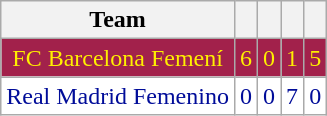<table class="wikitable">
<tr>
<th>Team</th>
<th></th>
<th></th>
<th></th>
<th></th>
</tr>
<tr style="background:gold; color:#fff000; text-align:center; background:#a2214b;">
<td>FC Barcelona Femení</td>
<td>6</td>
<td>0</td>
<td>1</td>
<td>5</td>
</tr>
<tr style="background:#d0e7ff; color:#000c99; text-align:center; background:#fff;">
<td>Real Madrid Femenino</td>
<td>0</td>
<td>0</td>
<td>7</td>
<td>0</td>
</tr>
</table>
